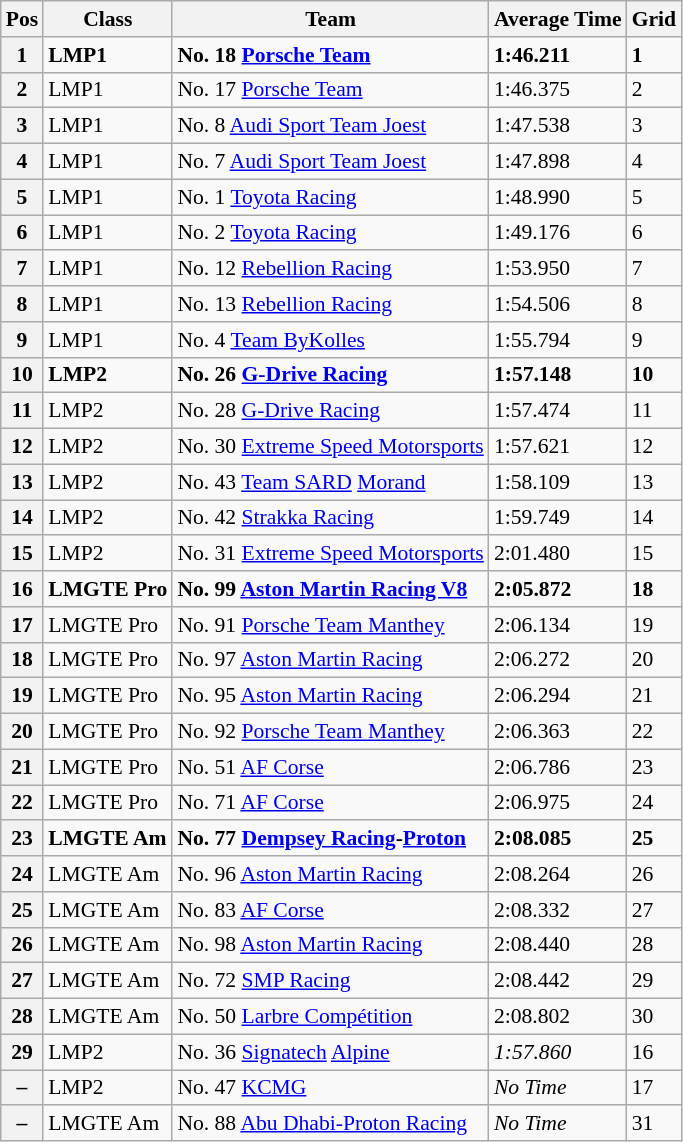<table class="wikitable" style="font-size: 90%;">
<tr>
<th>Pos</th>
<th>Class</th>
<th>Team</th>
<th>Average Time</th>
<th>Grid</th>
</tr>
<tr style="font-weight:bold">
<th>1</th>
<td>LMP1</td>
<td>No. 18 <a href='#'>Porsche Team</a></td>
<td>1:46.211</td>
<td>1</td>
</tr>
<tr>
<th>2</th>
<td>LMP1</td>
<td>No. 17 <a href='#'>Porsche Team</a></td>
<td>1:46.375</td>
<td>2</td>
</tr>
<tr>
<th>3</th>
<td>LMP1</td>
<td>No. 8 <a href='#'>Audi Sport Team Joest</a></td>
<td>1:47.538</td>
<td>3</td>
</tr>
<tr>
<th>4</th>
<td>LMP1</td>
<td>No. 7 <a href='#'>Audi Sport Team Joest</a></td>
<td>1:47.898</td>
<td>4</td>
</tr>
<tr>
<th>5</th>
<td>LMP1</td>
<td>No. 1 <a href='#'>Toyota Racing</a></td>
<td>1:48.990</td>
<td>5</td>
</tr>
<tr>
<th>6</th>
<td>LMP1</td>
<td>No. 2 <a href='#'>Toyota Racing</a></td>
<td>1:49.176</td>
<td>6</td>
</tr>
<tr>
<th>7</th>
<td>LMP1</td>
<td>No. 12 <a href='#'>Rebellion Racing</a></td>
<td>1:53.950</td>
<td>7</td>
</tr>
<tr>
<th>8</th>
<td>LMP1</td>
<td>No. 13 <a href='#'>Rebellion Racing</a></td>
<td>1:54.506</td>
<td>8</td>
</tr>
<tr>
<th>9</th>
<td>LMP1</td>
<td>No. 4 <a href='#'>Team ByKolles</a></td>
<td>1:55.794</td>
<td>9</td>
</tr>
<tr style="font-weight:bold">
<th>10</th>
<td>LMP2</td>
<td>No. 26 <a href='#'>G-Drive Racing</a></td>
<td>1:57.148</td>
<td>10</td>
</tr>
<tr>
<th>11</th>
<td>LMP2</td>
<td>No. 28 <a href='#'>G-Drive Racing</a></td>
<td>1:57.474</td>
<td>11</td>
</tr>
<tr>
<th>12</th>
<td>LMP2</td>
<td>No. 30 <a href='#'>Extreme Speed Motorsports</a></td>
<td>1:57.621</td>
<td>12</td>
</tr>
<tr>
<th>13</th>
<td>LMP2</td>
<td>No. 43 <a href='#'>Team SARD</a> <a href='#'>Morand</a></td>
<td>1:58.109</td>
<td>13</td>
</tr>
<tr>
<th>14</th>
<td>LMP2</td>
<td>No. 42 <a href='#'>Strakka Racing</a></td>
<td>1:59.749</td>
<td>14</td>
</tr>
<tr>
<th>15</th>
<td>LMP2</td>
<td>No. 31 <a href='#'>Extreme Speed Motorsports</a></td>
<td>2:01.480</td>
<td>15</td>
</tr>
<tr style="font-weight:bold">
<th>16</th>
<td>LMGTE Pro</td>
<td>No. 99 <a href='#'>Aston Martin Racing V8</a></td>
<td>2:05.872</td>
<td>18</td>
</tr>
<tr>
<th>17</th>
<td>LMGTE Pro</td>
<td>No. 91 <a href='#'>Porsche Team Manthey</a></td>
<td>2:06.134</td>
<td>19</td>
</tr>
<tr>
<th>18</th>
<td>LMGTE Pro</td>
<td>No. 97 <a href='#'>Aston Martin Racing</a></td>
<td>2:06.272</td>
<td>20</td>
</tr>
<tr>
<th>19</th>
<td>LMGTE Pro</td>
<td>No. 95 <a href='#'>Aston Martin Racing</a></td>
<td>2:06.294</td>
<td>21</td>
</tr>
<tr>
<th>20</th>
<td>LMGTE Pro</td>
<td>No. 92 <a href='#'>Porsche Team Manthey</a></td>
<td>2:06.363</td>
<td>22</td>
</tr>
<tr>
<th>21</th>
<td>LMGTE Pro</td>
<td>No. 51 <a href='#'>AF Corse</a></td>
<td>2:06.786</td>
<td>23</td>
</tr>
<tr>
<th>22</th>
<td>LMGTE Pro</td>
<td>No. 71 <a href='#'>AF Corse</a></td>
<td>2:06.975</td>
<td>24</td>
</tr>
<tr style="font-weight:bold">
<th>23</th>
<td>LMGTE Am</td>
<td>No. 77 <a href='#'>Dempsey Racing</a>-<a href='#'>Proton</a></td>
<td>2:08.085</td>
<td>25</td>
</tr>
<tr>
<th>24</th>
<td>LMGTE Am</td>
<td>No. 96 <a href='#'>Aston Martin Racing</a></td>
<td>2:08.264</td>
<td>26</td>
</tr>
<tr>
<th>25</th>
<td>LMGTE Am</td>
<td>No. 83 <a href='#'>AF Corse</a></td>
<td>2:08.332</td>
<td>27</td>
</tr>
<tr>
<th>26</th>
<td>LMGTE Am</td>
<td>No. 98 <a href='#'>Aston Martin Racing</a></td>
<td>2:08.440</td>
<td>28</td>
</tr>
<tr>
<th>27</th>
<td>LMGTE Am</td>
<td>No. 72 <a href='#'>SMP Racing</a></td>
<td>2:08.442</td>
<td>29</td>
</tr>
<tr>
<th>28</th>
<td>LMGTE Am</td>
<td>No. 50 <a href='#'>Larbre Compétition</a></td>
<td>2:08.802</td>
<td>30</td>
</tr>
<tr>
<th>29</th>
<td>LMP2</td>
<td>No. 36 <a href='#'>Signatech</a> <a href='#'>Alpine</a></td>
<td><em>1:57.860</em></td>
<td>16</td>
</tr>
<tr>
<th>–</th>
<td>LMP2</td>
<td>No. 47 <a href='#'>KCMG</a></td>
<td><em>No Time</em></td>
<td>17</td>
</tr>
<tr>
<th>–</th>
<td>LMGTE Am</td>
<td>No. 88 <a href='#'>Abu Dhabi-Proton Racing</a></td>
<td><em>No Time</em></td>
<td>31</td>
</tr>
</table>
